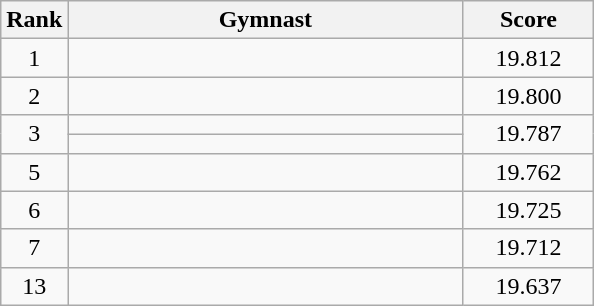<table class="wikitable" style="text-align:center">
<tr>
<th>Rank</th>
<th style="width:16em">Gymnast</th>
<th style="width:5em">Score</th>
</tr>
<tr>
<td>1</td>
<td align=left></td>
<td>19.812</td>
</tr>
<tr>
<td>2</td>
<td align=left></td>
<td>19.800</td>
</tr>
<tr>
<td rowspan=2>3</td>
<td align=left></td>
<td rowspan=2>19.787</td>
</tr>
<tr>
<td align=left></td>
</tr>
<tr>
<td>5</td>
<td align=left></td>
<td>19.762</td>
</tr>
<tr>
<td>6</td>
<td align=left></td>
<td>19.725</td>
</tr>
<tr>
<td>7</td>
<td align=left></td>
<td>19.712</td>
</tr>
<tr>
<td>13</td>
<td align=left></td>
<td>19.637</td>
</tr>
</table>
